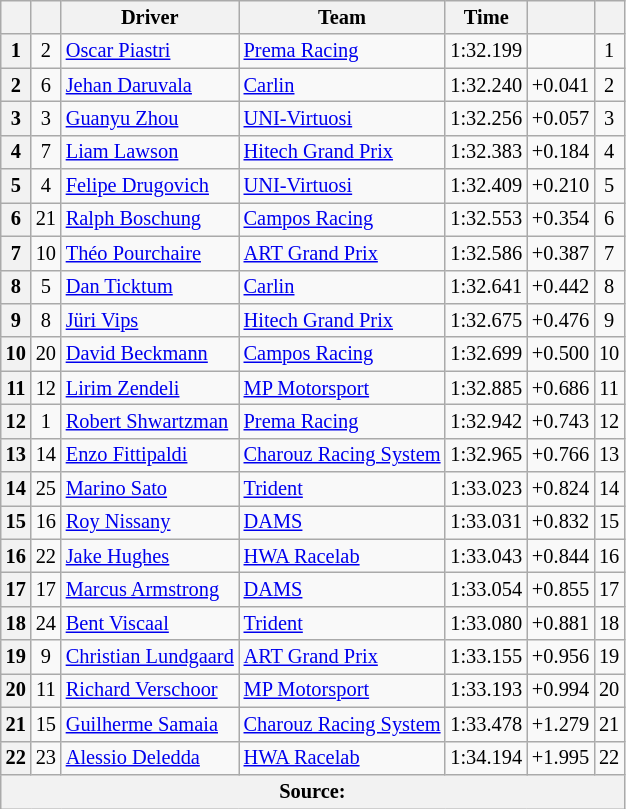<table class="wikitable" style="font-size:85%">
<tr>
<th scope="col"></th>
<th scope="col"></th>
<th scope="col">Driver</th>
<th scope="col">Team</th>
<th scope="col">Time</th>
<th scope="col"></th>
<th scope="col"></th>
</tr>
<tr>
<th scope="row">1</th>
<td align="center">2</td>
<td> <a href='#'>Oscar Piastri</a></td>
<td><a href='#'>Prema Racing</a></td>
<td>1:32.199</td>
<td></td>
<td align="center">1</td>
</tr>
<tr>
<th scope="row">2</th>
<td align="center">6</td>
<td> <a href='#'>Jehan Daruvala</a></td>
<td><a href='#'>Carlin</a></td>
<td>1:32.240</td>
<td>+0.041</td>
<td align="center">2</td>
</tr>
<tr>
<th scope="row">3</th>
<td align="center">3</td>
<td> <a href='#'>Guanyu Zhou</a></td>
<td><a href='#'>UNI-Virtuosi</a></td>
<td>1:32.256</td>
<td>+0.057</td>
<td align="center">3</td>
</tr>
<tr>
<th scope="row">4</th>
<td align="center">7</td>
<td> <a href='#'>Liam Lawson</a></td>
<td><a href='#'>Hitech Grand Prix</a></td>
<td>1:32.383</td>
<td>+0.184</td>
<td align="center">4</td>
</tr>
<tr>
<th scope="row">5</th>
<td align="center">4</td>
<td> <a href='#'>Felipe Drugovich</a></td>
<td><a href='#'>UNI-Virtuosi</a></td>
<td>1:32.409</td>
<td>+0.210</td>
<td align="center">5</td>
</tr>
<tr>
<th scope="row">6</th>
<td align="center">21</td>
<td> <a href='#'>Ralph Boschung</a></td>
<td><a href='#'>Campos Racing</a></td>
<td>1:32.553</td>
<td>+0.354</td>
<td align="center">6</td>
</tr>
<tr>
<th scope="row">7</th>
<td align="center">10</td>
<td> <a href='#'>Théo Pourchaire</a></td>
<td><a href='#'>ART Grand Prix</a></td>
<td>1:32.586</td>
<td>+0.387</td>
<td align="center">7</td>
</tr>
<tr>
<th scope="row">8</th>
<td align="center">5</td>
<td> <a href='#'>Dan Ticktum</a></td>
<td><a href='#'>Carlin</a></td>
<td>1:32.641</td>
<td>+0.442</td>
<td align="center">8</td>
</tr>
<tr>
<th scope="row">9</th>
<td align="center">8</td>
<td> <a href='#'>Jüri Vips</a></td>
<td><a href='#'>Hitech Grand Prix</a></td>
<td>1:32.675</td>
<td>+0.476</td>
<td align="center">9</td>
</tr>
<tr>
<th scope="row">10</th>
<td align="center">20</td>
<td> <a href='#'>David Beckmann</a></td>
<td><a href='#'>Campos Racing</a></td>
<td>1:32.699</td>
<td>+0.500</td>
<td align="center">10</td>
</tr>
<tr>
<th scope="row">11</th>
<td align="center">12</td>
<td> <a href='#'>Lirim Zendeli</a></td>
<td><a href='#'>MP Motorsport</a></td>
<td>1:32.885</td>
<td>+0.686</td>
<td align="center">11</td>
</tr>
<tr>
<th scope="row">12</th>
<td align="center">1</td>
<td> <a href='#'>Robert Shwartzman</a></td>
<td><a href='#'>Prema Racing</a></td>
<td>1:32.942</td>
<td>+0.743</td>
<td align="center">12</td>
</tr>
<tr>
<th scope="row">13</th>
<td align="center">14</td>
<td> <a href='#'>Enzo Fittipaldi</a></td>
<td><a href='#'>Charouz Racing System</a></td>
<td>1:32.965</td>
<td>+0.766</td>
<td align="center">13</td>
</tr>
<tr>
<th scope="row">14</th>
<td align="center">25</td>
<td> <a href='#'>Marino Sato</a></td>
<td><a href='#'>Trident</a></td>
<td>1:33.023</td>
<td>+0.824</td>
<td align="center">14</td>
</tr>
<tr>
<th scope="row">15</th>
<td align="center">16</td>
<td> <a href='#'>Roy Nissany</a></td>
<td><a href='#'>DAMS</a></td>
<td>1:33.031</td>
<td>+0.832</td>
<td align="center">15</td>
</tr>
<tr>
<th scope="row">16</th>
<td align="center">22</td>
<td> <a href='#'>Jake Hughes</a></td>
<td><a href='#'>HWA Racelab</a></td>
<td>1:33.043</td>
<td>+0.844</td>
<td align="center">16</td>
</tr>
<tr>
<th scope="row">17</th>
<td align="center">17</td>
<td> <a href='#'>Marcus Armstrong</a></td>
<td><a href='#'>DAMS</a></td>
<td>1:33.054</td>
<td>+0.855</td>
<td align="center">17</td>
</tr>
<tr>
<th scope="row">18</th>
<td align="center">24</td>
<td> <a href='#'>Bent Viscaal</a></td>
<td><a href='#'>Trident</a></td>
<td>1:33.080</td>
<td>+0.881</td>
<td align="center">18</td>
</tr>
<tr>
<th scope="row">19</th>
<td align="center">9</td>
<td> <a href='#'>Christian Lundgaard</a></td>
<td><a href='#'>ART Grand Prix</a></td>
<td>1:33.155</td>
<td>+0.956</td>
<td align="center">19</td>
</tr>
<tr>
<th scope="row">20</th>
<td align="center">11</td>
<td> <a href='#'>Richard Verschoor</a></td>
<td><a href='#'>MP Motorsport</a></td>
<td>1:33.193</td>
<td>+0.994</td>
<td align="center">20</td>
</tr>
<tr>
<th scope="row">21</th>
<td align="center">15</td>
<td> <a href='#'>Guilherme Samaia</a></td>
<td><a href='#'>Charouz Racing System</a></td>
<td>1:33.478</td>
<td>+1.279</td>
<td align="center">21</td>
</tr>
<tr>
<th scope="row">22</th>
<td align="center">23</td>
<td> <a href='#'>Alessio Deledda</a></td>
<td><a href='#'>HWA Racelab</a></td>
<td>1:34.194</td>
<td>+1.995</td>
<td align="center">22</td>
</tr>
<tr>
<th colspan="7">Source:</th>
</tr>
</table>
